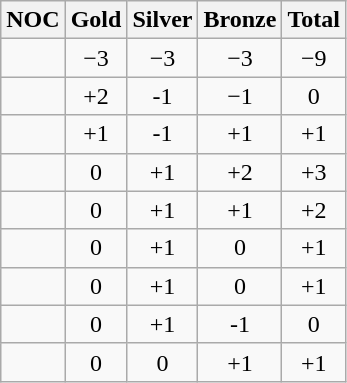<table class="wikitable sortable" style="text-align:center">
<tr>
<th>NOC</th>
<th>Gold</th>
<th>Silver</th>
<th>Bronze</th>
<th>Total</th>
</tr>
<tr>
<td align=left></td>
<td>−3</td>
<td>−3</td>
<td>−3</td>
<td>−9</td>
</tr>
<tr>
<td align=left></td>
<td>+2</td>
<td>-1</td>
<td>−1</td>
<td>0</td>
</tr>
<tr>
<td align=left></td>
<td>+1</td>
<td>-1</td>
<td>+1</td>
<td>+1</td>
</tr>
<tr>
<td align=left></td>
<td>0</td>
<td>+1</td>
<td>+2</td>
<td>+3</td>
</tr>
<tr>
<td align=left></td>
<td>0</td>
<td>+1</td>
<td>+1</td>
<td>+2</td>
</tr>
<tr>
<td align=left></td>
<td>0</td>
<td>+1</td>
<td>0</td>
<td>+1</td>
</tr>
<tr>
<td align=left></td>
<td>0</td>
<td>+1</td>
<td>0</td>
<td>+1</td>
</tr>
<tr>
<td align=left></td>
<td>0</td>
<td>+1</td>
<td>-1</td>
<td>0</td>
</tr>
<tr>
<td align=left></td>
<td>0</td>
<td>0</td>
<td>+1</td>
<td>+1</td>
</tr>
</table>
